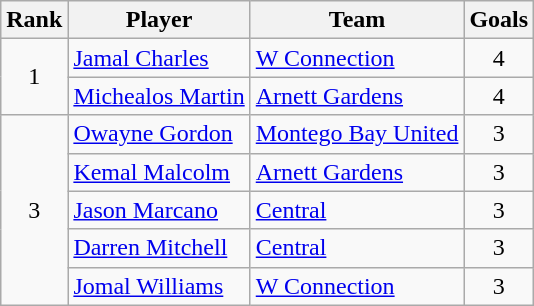<table class="wikitable">
<tr>
<th>Rank</th>
<th>Player</th>
<th>Team</th>
<th>Goals</th>
</tr>
<tr>
<td align=center rowspan=2>1</td>
<td> <a href='#'>Jamal Charles</a></td>
<td> <a href='#'>W Connection</a></td>
<td align=center>4</td>
</tr>
<tr>
<td> <a href='#'>Michealos Martin</a></td>
<td> <a href='#'>Arnett Gardens</a></td>
<td align=center>4</td>
</tr>
<tr>
<td align=center rowspan=5>3</td>
<td> <a href='#'>Owayne Gordon</a></td>
<td> <a href='#'>Montego Bay United</a></td>
<td align=center>3</td>
</tr>
<tr>
<td> <a href='#'>Kemal Malcolm</a></td>
<td> <a href='#'>Arnett Gardens</a></td>
<td align=center>3</td>
</tr>
<tr>
<td> <a href='#'>Jason Marcano</a></td>
<td> <a href='#'>Central</a></td>
<td align=center>3</td>
</tr>
<tr>
<td> <a href='#'>Darren Mitchell</a></td>
<td> <a href='#'>Central</a></td>
<td align=center>3</td>
</tr>
<tr>
<td> <a href='#'>Jomal Williams</a></td>
<td> <a href='#'>W Connection</a></td>
<td align=center>3</td>
</tr>
</table>
